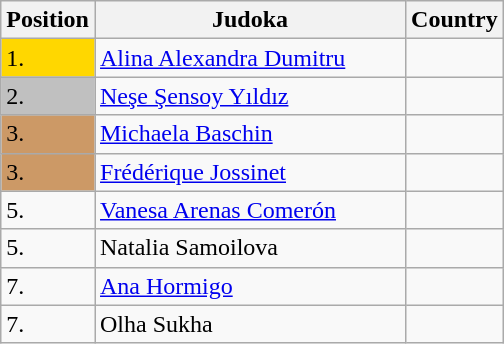<table class=wikitable>
<tr>
<th width=10>Position</th>
<th width=200>Judoka</th>
<th width=10>Country</th>
</tr>
<tr>
<td bgcolor=gold>1.</td>
<td><a href='#'>Alina Alexandra Dumitru</a></td>
<td></td>
</tr>
<tr>
<td bgcolor="silver">2.</td>
<td><a href='#'>Neşe Şensoy Yıldız</a></td>
<td></td>
</tr>
<tr>
<td bgcolor="CC9966">3.</td>
<td><a href='#'>Michaela Baschin</a></td>
<td></td>
</tr>
<tr>
<td bgcolor="CC9966">3.</td>
<td><a href='#'>Frédérique Jossinet</a></td>
<td></td>
</tr>
<tr>
<td>5.</td>
<td><a href='#'>Vanesa Arenas Comerón</a></td>
<td></td>
</tr>
<tr>
<td>5.</td>
<td>Natalia Samoilova</td>
<td></td>
</tr>
<tr>
<td>7.</td>
<td><a href='#'>Ana Hormigo</a></td>
<td></td>
</tr>
<tr>
<td>7.</td>
<td>Olha Sukha</td>
<td></td>
</tr>
</table>
